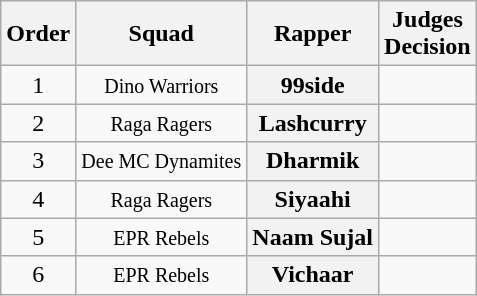<table class="wikitable sortable" style="text-align:center">
<tr>
<th>Order</th>
<th>Squad</th>
<th>Rapper</th>
<th>Judges<br>Decision</th>
</tr>
<tr>
<td>1</td>
<td><small>Dino Warriors</small></td>
<th>99side</th>
<td></td>
</tr>
<tr>
<td>2</td>
<td><small>Raga Ragers</small></td>
<th>Lashcurry</th>
<td></td>
</tr>
<tr>
<td>3</td>
<td><small>Dee MC Dynamites</small></td>
<th>Dharmik</th>
<td></td>
</tr>
<tr>
<td>4</td>
<td><small>Raga Ragers</small></td>
<th>Siyaahi</th>
<td></td>
</tr>
<tr>
<td>5</td>
<td><small>EPR Rebels</small></td>
<th>Naam Sujal</th>
<td></td>
</tr>
<tr>
<td>6</td>
<td><small>EPR Rebels</small></td>
<th>Vichaar</th>
<td></td>
</tr>
</table>
